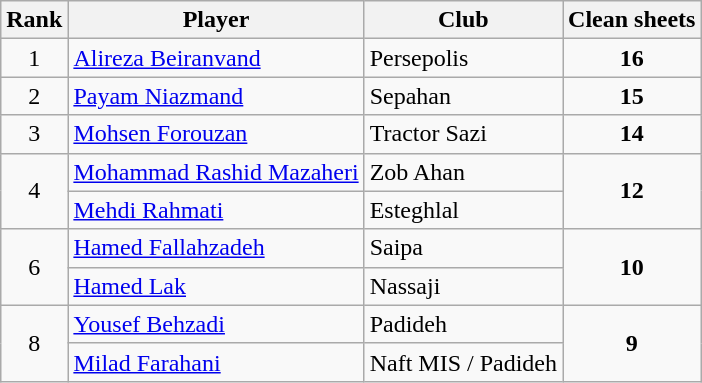<table class="wikitable">
<tr>
<th>Rank</th>
<th>Player</th>
<th>Club</th>
<th>Clean sheets</th>
</tr>
<tr>
<td align="center">1</td>
<td> <a href='#'>Alireza Beiranvand</a></td>
<td>Persepolis</td>
<td align="center"><strong>16</strong></td>
</tr>
<tr>
<td align="center">2</td>
<td> <a href='#'>Payam Niazmand</a></td>
<td>Sepahan</td>
<td align="center"><strong>15</strong></td>
</tr>
<tr>
<td align="center">3</td>
<td> <a href='#'>Mohsen Forouzan</a></td>
<td>Tractor Sazi</td>
<td align="center"><strong>14</strong></td>
</tr>
<tr>
<td rowspan=2 align="center">4</td>
<td> <a href='#'>Mohammad Rashid Mazaheri</a></td>
<td>Zob Ahan</td>
<td rowspan=2 align="center"><strong>12</strong></td>
</tr>
<tr>
<td> <a href='#'>Mehdi Rahmati</a></td>
<td>Esteghlal</td>
</tr>
<tr>
<td rowspan=2 align="center">6</td>
<td> <a href='#'>Hamed Fallahzadeh</a></td>
<td>Saipa</td>
<td rowspan=2 align="center"><strong>10</strong></td>
</tr>
<tr>
<td> <a href='#'>Hamed Lak</a></td>
<td>Nassaji</td>
</tr>
<tr>
<td rowspan=2 align="center">8</td>
<td> <a href='#'>Yousef Behzadi</a></td>
<td>Padideh</td>
<td rowspan=2 align="center"><strong>9</strong></td>
</tr>
<tr>
<td> <a href='#'>Milad Farahani</a></td>
<td>Naft MIS / Padideh</td>
</tr>
</table>
